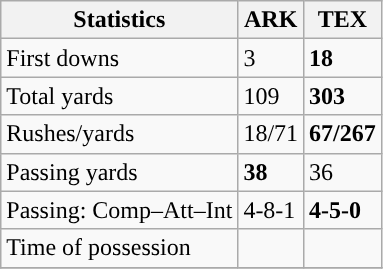<table class="wikitable" style="float: left;">
<tr>
<th>Statistics</th>
<th>ARK</th>
<th>TEX</th>
</tr>
<tr>
<td>First downs</td>
<td>3</td>
<td><strong>18</strong></td>
</tr>
<tr>
<td>Total yards</td>
<td>109</td>
<td><strong>303</strong></td>
</tr>
<tr>
<td>Rushes/yards</td>
<td>18/71</td>
<td><strong>67/267</strong></td>
</tr>
<tr>
<td>Passing yards</td>
<td><strong>38</strong></td>
<td>36</td>
</tr>
<tr>
<td>Passing: Comp–Att–Int</td>
<td>4-8-1</td>
<td><strong>4-5-0</strong></td>
</tr>
<tr>
<td>Time of possession</td>
<td></td>
<td></td>
</tr>
<tr>
</tr>
</table>
